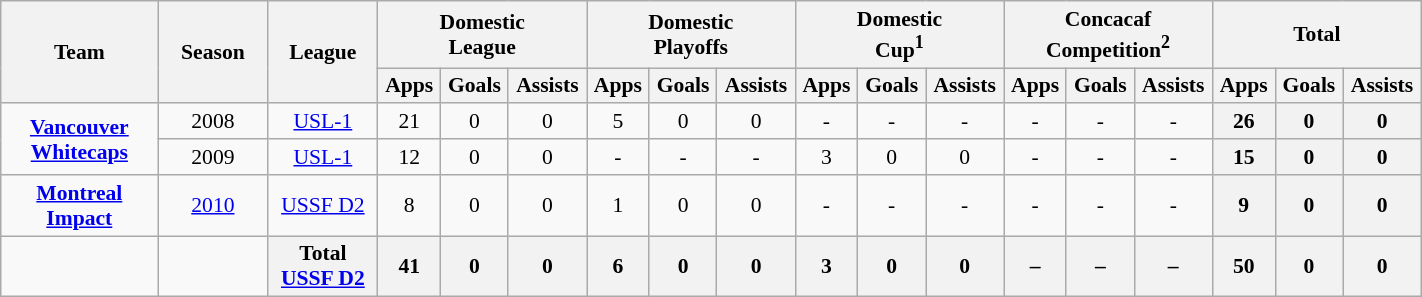<table class="wikitable" style=font-size:90% text-align: center width=75%>
<tr>
<th rowspan=2 width=10%><strong>Team</strong></th>
<th rowspan=2 width=7%><strong>Season</strong></th>
<th rowspan=2 width=7%><strong>League</strong></th>
<th colspan=3 width=10%>Domestic<br>League</th>
<th colspan=3 width=10%>Domestic<br>Playoffs</th>
<th colspan=3 width=10%>Domestic<br>Cup<sup>1</sup></th>
<th colspan=3 width=10%>Concacaf<br>Competition<sup>2</sup></th>
<th colspan=3 width=10%>Total</th>
</tr>
<tr>
<th align=center><strong>Apps</strong></th>
<th align=center><strong>Goals</strong></th>
<th align=center><strong>Assists</strong></th>
<th align=center><strong>Apps</strong></th>
<th align=center><strong>Goals</strong></th>
<th align=center><strong>Assists</strong></th>
<th align=center><strong>Apps</strong></th>
<th align=center><strong>Goals</strong></th>
<th align=center><strong>Assists</strong></th>
<th align=center><strong>Apps</strong></th>
<th align=center><strong>Goals</strong></th>
<th align=center><strong>Assists</strong></th>
<th align=center><strong>Apps</strong></th>
<th align=center><strong>Goals</strong></th>
<th align=center><strong>Assists</strong></th>
</tr>
<tr>
<td rowspan=2 align=center><strong><a href='#'>Vancouver Whitecaps</a></strong></td>
<td align=center>2008</td>
<td align=center><a href='#'>USL-1</a></td>
<td align=center>21</td>
<td align=center>0</td>
<td align=center>0</td>
<td align=center>5</td>
<td align=center>0</td>
<td align=center>0</td>
<td align=center>-</td>
<td align=center>-</td>
<td align=center>-</td>
<td align=center>-</td>
<td align=center>-</td>
<td align=center>-</td>
<th align=center><strong>26</strong></th>
<th align=center><strong>0</strong></th>
<th align=center><strong>0</strong></th>
</tr>
<tr>
<td align=center>2009</td>
<td align=center><a href='#'>USL-1</a></td>
<td align=center>12</td>
<td align=center>0</td>
<td align=center>0</td>
<td align=center>-</td>
<td align=center>-</td>
<td align=center>-</td>
<td align=center>3</td>
<td align=center>0</td>
<td align=center>0</td>
<td align=center>-</td>
<td align=center>-</td>
<td align=center>-</td>
<th align=center><strong>15</strong></th>
<th align=center><strong>0</strong></th>
<th align=center><strong>0</strong></th>
</tr>
<tr>
<td rowspan=1 align=center><strong><a href='#'>Montreal Impact</a></strong></td>
<td align=center><a href='#'>2010</a></td>
<td align=center><a href='#'>USSF D2</a></td>
<td align=center>8</td>
<td align=center>0</td>
<td align=center>0</td>
<td align=center>1</td>
<td align=center>0</td>
<td align=center>0</td>
<td align=center>-</td>
<td align=center>-</td>
<td align=center>-</td>
<td align=center>-</td>
<td align=center>-</td>
<td align=center>-</td>
<th align=center><strong>9</strong></th>
<th align=center><strong>0</strong></th>
<th align=center><strong>0</strong></th>
</tr>
<tr>
<td></td>
<td></td>
<th>Total <a href='#'>USSF D2</a></th>
<th>41</th>
<th>0</th>
<th>0</th>
<th>6</th>
<th>0</th>
<th>0</th>
<th>3</th>
<th>0</th>
<th>0</th>
<th>–</th>
<th>–</th>
<th>–</th>
<th>50</th>
<th>0</th>
<th>0</th>
</tr>
</table>
